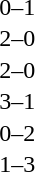<table cellspacing=1 width=70%>
<tr>
<th width=25%></th>
<th width=30%></th>
<th width=15%></th>
<th width=30%></th>
</tr>
<tr>
<td></td>
<td align=right></td>
<td align=center>0–1</td>
<td></td>
</tr>
<tr>
<td></td>
<td align=right></td>
<td align=center>2–0</td>
<td></td>
</tr>
<tr>
<td></td>
<td align=right></td>
<td align=center>2–0</td>
<td></td>
</tr>
<tr>
<td></td>
<td align=right></td>
<td align=center>3–1</td>
<td></td>
</tr>
<tr>
<td></td>
<td align=right></td>
<td align=center>0–2</td>
<td></td>
</tr>
<tr>
<td></td>
<td align=right></td>
<td align=center>1–3</td>
<td></td>
</tr>
</table>
